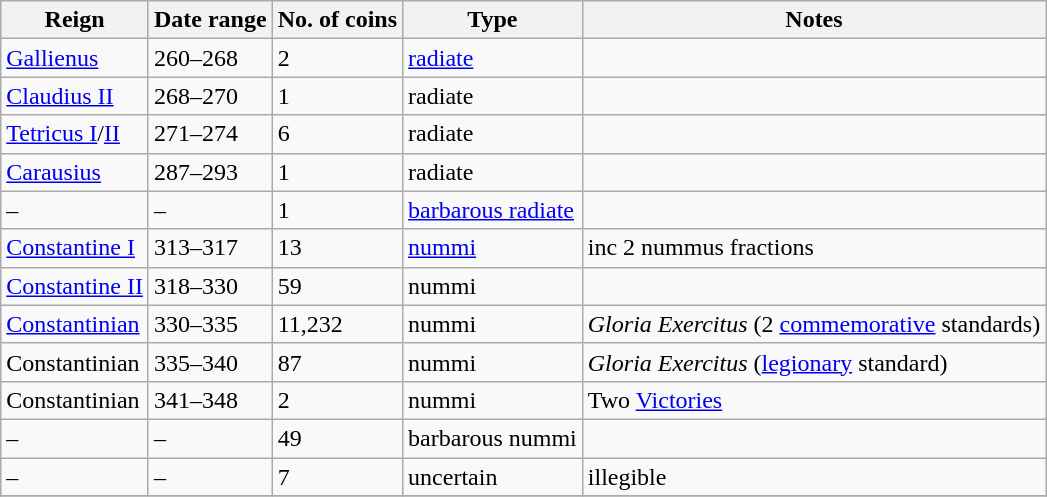<table class="wikitable sortable">
<tr>
<th>Reign</th>
<th>Date range</th>
<th>No. of coins</th>
<th>Type</th>
<th class="unsortable">Notes</th>
</tr>
<tr>
<td><a href='#'>Gallienus</a></td>
<td>260–268</td>
<td>2</td>
<td><a href='#'>radiate</a></td>
<td></td>
</tr>
<tr>
<td><a href='#'>Claudius II</a></td>
<td>268–270</td>
<td>1</td>
<td>radiate</td>
<td></td>
</tr>
<tr>
<td><a href='#'>Tetricus I</a>/<a href='#'>II</a></td>
<td>271–274</td>
<td>6</td>
<td>radiate</td>
<td></td>
</tr>
<tr>
<td><a href='#'>Carausius</a></td>
<td>287–293</td>
<td>1</td>
<td>radiate</td>
<td></td>
</tr>
<tr>
<td>–</td>
<td>–</td>
<td>1</td>
<td><a href='#'>barbarous radiate</a></td>
<td></td>
</tr>
<tr>
<td><a href='#'>Constantine I</a></td>
<td>313–317</td>
<td>13</td>
<td><a href='#'>nummi</a></td>
<td>inc 2 nummus fractions</td>
</tr>
<tr>
<td><a href='#'>Constantine II</a></td>
<td>318–330</td>
<td>59</td>
<td>nummi</td>
<td></td>
</tr>
<tr>
<td><a href='#'>Constantinian</a></td>
<td>330–335</td>
<td>11,232</td>
<td>nummi</td>
<td><em>Gloria Exercitus</em> (2 <a href='#'>commemorative</a> standards)</td>
</tr>
<tr>
<td>Constantinian</td>
<td>335–340</td>
<td>87</td>
<td>nummi</td>
<td><em>Gloria Exercitus</em> (<a href='#'>legionary</a> standard)</td>
</tr>
<tr>
<td>Constantinian</td>
<td>341–348</td>
<td>2</td>
<td>nummi</td>
<td>Two <a href='#'>Victories</a></td>
</tr>
<tr>
<td>–</td>
<td>–</td>
<td>49</td>
<td>barbarous nummi</td>
<td></td>
</tr>
<tr>
<td>–</td>
<td>–</td>
<td>7</td>
<td>uncertain</td>
<td>illegible</td>
</tr>
<tr>
</tr>
</table>
